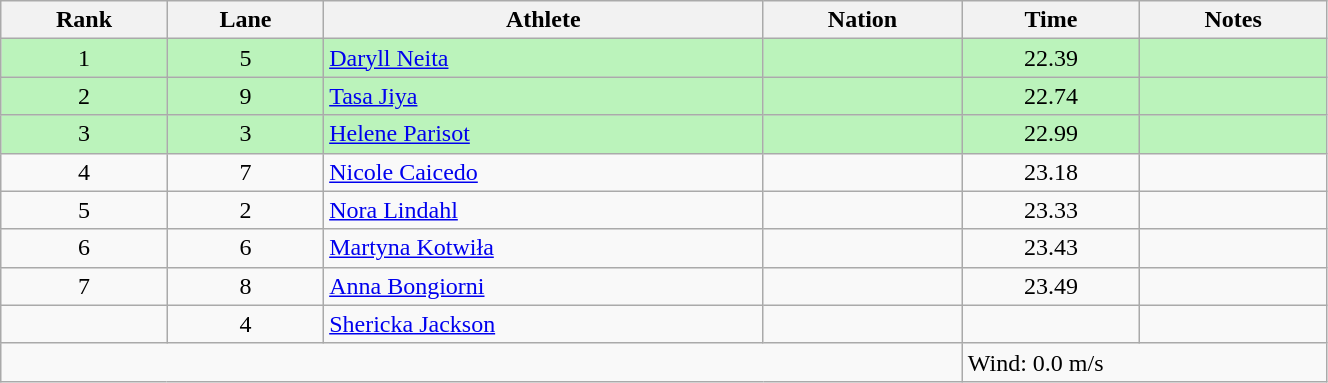<table class="wikitable sortable" style="text-align:center;width: 70%;">
<tr>
<th>Rank</th>
<th>Lane</th>
<th>Athlete</th>
<th>Nation</th>
<th>Time</th>
<th>Notes</th>
</tr>
<tr bgcolor=bbf3bb>
<td>1</td>
<td>5</td>
<td align=left><a href='#'>Daryll Neita</a></td>
<td align=left></td>
<td>22.39</td>
<td></td>
</tr>
<tr bgcolor=bbf3bb>
<td>2</td>
<td>9</td>
<td align=left><a href='#'>Tasa Jiya</a></td>
<td align=left></td>
<td>22.74</td>
<td></td>
</tr>
<tr bgcolor=bbf3bb>
<td>3</td>
<td>3</td>
<td align=left><a href='#'>Helene Parisot</a></td>
<td align=left></td>
<td>22.99</td>
<td></td>
</tr>
<tr>
<td>4</td>
<td>7</td>
<td align=left><a href='#'>Nicole Caicedo</a></td>
<td align=left></td>
<td>23.18</td>
<td></td>
</tr>
<tr>
<td>5</td>
<td>2</td>
<td align=left><a href='#'>Nora Lindahl</a></td>
<td align=left></td>
<td>23.33</td>
<td></td>
</tr>
<tr>
<td>6</td>
<td>6</td>
<td align=left><a href='#'>Martyna Kotwiła</a></td>
<td align=left></td>
<td>23.43</td>
<td></td>
</tr>
<tr>
<td>7</td>
<td>8</td>
<td align=left><a href='#'>Anna Bongiorni</a></td>
<td align=left></td>
<td>23.49</td>
<td></td>
</tr>
<tr>
<td></td>
<td>4</td>
<td align=left><a href='#'>Shericka Jackson</a></td>
<td align=left></td>
<td></td>
<td></td>
</tr>
<tr class="sortbottom">
<td colspan="4"></td>
<td colspan="2" style="text-align:left;">Wind: 0.0 m/s</td>
</tr>
</table>
